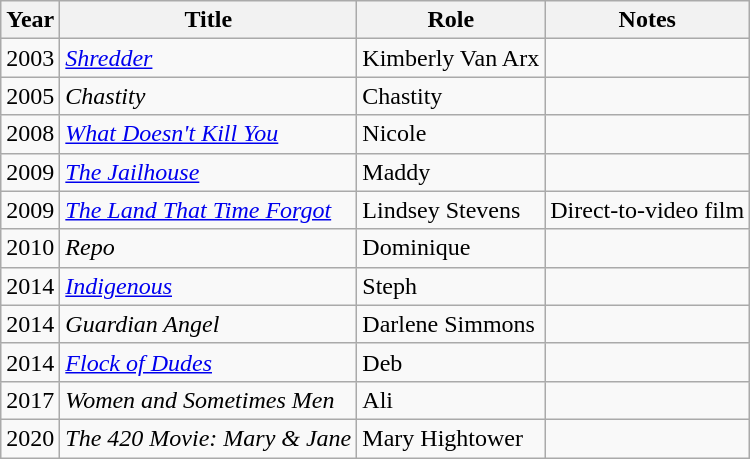<table class="wikitable">
<tr>
<th>Year</th>
<th>Title</th>
<th>Role</th>
<th>Notes</th>
</tr>
<tr>
<td>2003</td>
<td><em><a href='#'>Shredder</a></em></td>
<td>Kimberly Van Arx</td>
<td></td>
</tr>
<tr>
<td>2005</td>
<td><em>Chastity</em></td>
<td>Chastity</td>
<td></td>
</tr>
<tr>
<td>2008</td>
<td><em><a href='#'>What Doesn't Kill You</a></em></td>
<td>Nicole</td>
<td></td>
</tr>
<tr>
<td>2009</td>
<td><em><a href='#'>The Jailhouse</a></em></td>
<td>Maddy</td>
<td></td>
</tr>
<tr>
<td>2009</td>
<td><em><a href='#'>The Land That Time Forgot</a></em></td>
<td>Lindsey Stevens</td>
<td>Direct-to-video film</td>
</tr>
<tr>
<td>2010</td>
<td><em>Repo</em></td>
<td>Dominique</td>
<td></td>
</tr>
<tr>
<td>2014</td>
<td><em><a href='#'>Indigenous</a></em></td>
<td>Steph</td>
<td></td>
</tr>
<tr>
<td>2014</td>
<td><em>Guardian Angel</em></td>
<td>Darlene Simmons</td>
<td></td>
</tr>
<tr>
<td>2014</td>
<td><em><a href='#'>Flock of Dudes</a></em></td>
<td>Deb</td>
<td></td>
</tr>
<tr>
<td>2017</td>
<td><em>Women and Sometimes Men</em></td>
<td>Ali</td>
<td></td>
</tr>
<tr>
<td>2020</td>
<td><em>The 420 Movie: Mary & Jane</em></td>
<td>Mary Hightower</td>
<td></td>
</tr>
</table>
